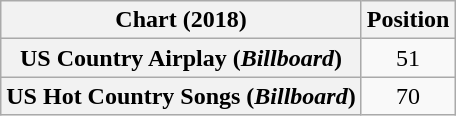<table class="wikitable sortable plainrowheaders" style="text-align:center">
<tr>
<th scope="col">Chart (2018)</th>
<th scope="col">Position</th>
</tr>
<tr>
<th scope="row">US Country Airplay (<em>Billboard</em>)</th>
<td>51</td>
</tr>
<tr>
<th scope="row">US Hot Country Songs (<em>Billboard</em>)</th>
<td>70</td>
</tr>
</table>
